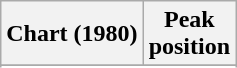<table class="wikitable sortable plainrowheaders">
<tr>
<th>Chart (1980)</th>
<th>Peak<br>position</th>
</tr>
<tr>
</tr>
<tr>
</tr>
<tr>
</tr>
</table>
